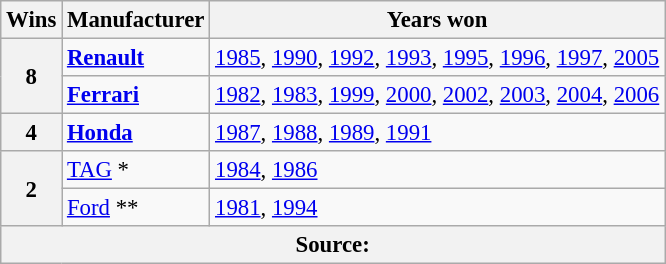<table class="wikitable" style="font-size: 95%;">
<tr>
<th>Wins</th>
<th>Manufacturer</th>
<th colspan="2">Years won</th>
</tr>
<tr>
<th rowspan="2">8</th>
<td><strong> <a href='#'>Renault</a></strong></td>
<td><a href='#'>1985</a>, <a href='#'>1990</a>, <a href='#'>1992</a>, <a href='#'>1993</a>, <a href='#'>1995</a>, <a href='#'>1996</a>, <a href='#'>1997</a>, <a href='#'>2005</a></td>
</tr>
<tr>
<td><strong> <a href='#'>Ferrari</a></strong></td>
<td><a href='#'>1982</a>, <a href='#'>1983</a>, <a href='#'>1999</a>, <a href='#'>2000</a>, <a href='#'>2002</a>, <a href='#'>2003</a>, <a href='#'>2004</a>, <a href='#'>2006</a></td>
</tr>
<tr>
<th>4</th>
<td><strong> <a href='#'>Honda</a></strong></td>
<td><a href='#'>1987</a>, <a href='#'>1988</a>, <a href='#'>1989</a>, <a href='#'>1991</a></td>
</tr>
<tr>
<th rowspan="2">2</th>
<td> <a href='#'>TAG</a> *</td>
<td><a href='#'>1984</a>, <a href='#'>1986</a></td>
</tr>
<tr>
<td> <a href='#'>Ford</a> **</td>
<td><a href='#'>1981</a>, <a href='#'>1994</a></td>
</tr>
<tr>
<th colspan="3">Source:</th>
</tr>
</table>
